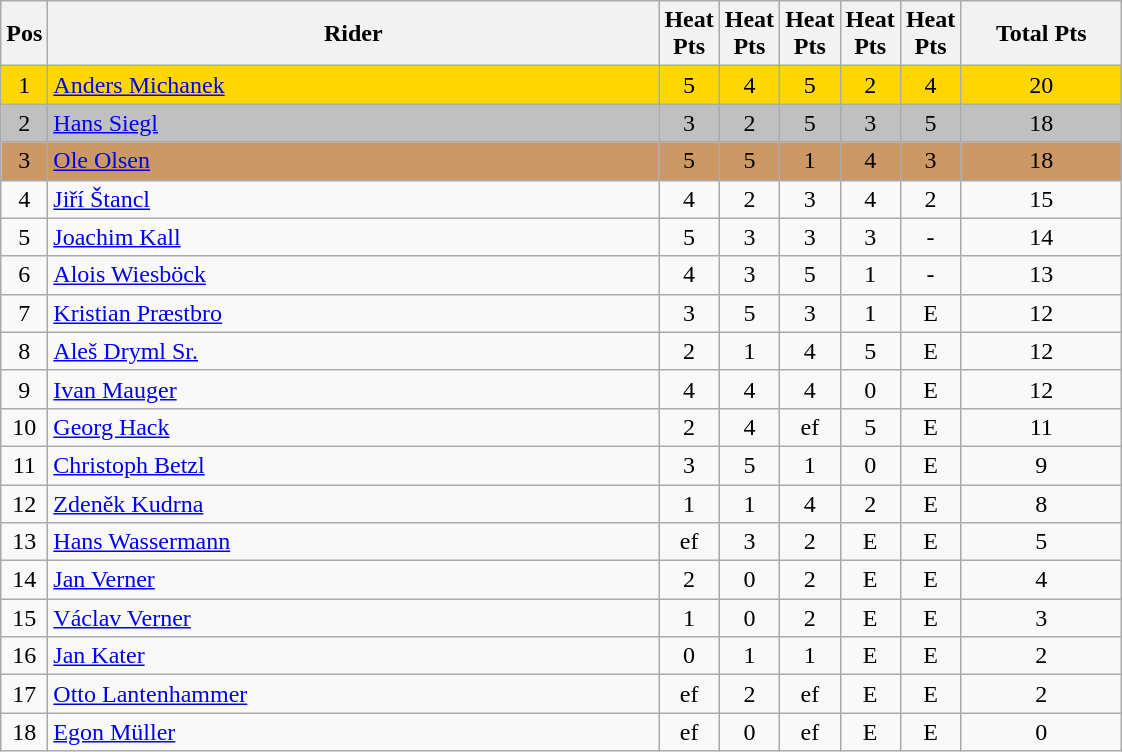<table class="wikitable" style="font-size: 100%">
<tr>
<th width=20>Pos</th>
<th width=400>Rider</th>
<th width=20>Heat Pts</th>
<th width=20>Heat Pts</th>
<th width=20>Heat Pts</th>
<th width=20>Heat Pts</th>
<th width=20>Heat Pts</th>
<th width=100>Total Pts</th>
</tr>
<tr align=center style="background-color: gold;">
<td>1</td>
<td align="left"> <a href='#'>Anders Michanek</a></td>
<td>5</td>
<td>4</td>
<td>5</td>
<td>2</td>
<td>4</td>
<td>20</td>
</tr>
<tr align=center style="background-color: silver;">
<td>2</td>
<td align="left"> <a href='#'>Hans Siegl</a></td>
<td>3</td>
<td>2</td>
<td>5</td>
<td>3</td>
<td>5</td>
<td>18</td>
</tr>
<tr align=center style="background-color: #cc9966;">
<td>3</td>
<td align="left"> <a href='#'>Ole Olsen</a></td>
<td>5</td>
<td>5</td>
<td>1</td>
<td>4</td>
<td>3</td>
<td>18</td>
</tr>
<tr align=center>
<td>4</td>
<td align="left"> <a href='#'>Jiří Štancl</a></td>
<td>4</td>
<td>2</td>
<td>3</td>
<td>4</td>
<td>2</td>
<td>15</td>
</tr>
<tr align=center>
<td>5</td>
<td align="left"> <a href='#'>Joachim Kall</a></td>
<td>5</td>
<td>3</td>
<td>3</td>
<td>3</td>
<td>-</td>
<td>14</td>
</tr>
<tr align=center>
<td>6</td>
<td align="left"> <a href='#'>Alois Wiesböck</a></td>
<td>4</td>
<td>3</td>
<td>5</td>
<td>1</td>
<td>-</td>
<td>13</td>
</tr>
<tr align=center>
<td>7</td>
<td align="left"> <a href='#'>Kristian Præstbro</a></td>
<td>3</td>
<td>5</td>
<td>3</td>
<td>1</td>
<td>E</td>
<td>12</td>
</tr>
<tr align=center>
<td>8</td>
<td align="left"> <a href='#'>Aleš Dryml Sr.</a></td>
<td>2</td>
<td>1</td>
<td>4</td>
<td>5</td>
<td>E</td>
<td>12</td>
</tr>
<tr align=center>
<td>9</td>
<td align="left"> <a href='#'>Ivan Mauger</a></td>
<td>4</td>
<td>4</td>
<td>4</td>
<td>0</td>
<td>E</td>
<td>12</td>
</tr>
<tr align=center>
<td>10</td>
<td align="left"> <a href='#'>Georg Hack</a></td>
<td>2</td>
<td>4</td>
<td>ef</td>
<td>5</td>
<td>E</td>
<td>11</td>
</tr>
<tr align=center>
<td>11</td>
<td align="left"> <a href='#'>Christoph Betzl</a></td>
<td>3</td>
<td>5</td>
<td>1</td>
<td>0</td>
<td>E</td>
<td>9</td>
</tr>
<tr align=center>
<td>12</td>
<td align="left"> <a href='#'>Zdeněk Kudrna</a></td>
<td>1</td>
<td>1</td>
<td>4</td>
<td>2</td>
<td>E</td>
<td>8</td>
</tr>
<tr align=center>
<td>13</td>
<td align="left"> <a href='#'>Hans Wassermann</a></td>
<td>ef</td>
<td>3</td>
<td>2</td>
<td>E</td>
<td>E</td>
<td>5</td>
</tr>
<tr align=center>
<td>14</td>
<td align="left"> <a href='#'>Jan Verner</a></td>
<td>2</td>
<td>0</td>
<td>2</td>
<td>E</td>
<td>E</td>
<td>4</td>
</tr>
<tr align=center>
<td>15</td>
<td align="left"> <a href='#'>Václav Verner</a></td>
<td>1</td>
<td>0</td>
<td>2</td>
<td>E</td>
<td>E</td>
<td>3</td>
</tr>
<tr align=center>
<td>16</td>
<td align="left"> <a href='#'>Jan Kater</a></td>
<td>0</td>
<td>1</td>
<td>1</td>
<td>E</td>
<td>E</td>
<td>2</td>
</tr>
<tr align=center>
<td>17</td>
<td align="left"> <a href='#'>Otto Lantenhammer</a></td>
<td>ef</td>
<td>2</td>
<td>ef</td>
<td>E</td>
<td>E</td>
<td>2</td>
</tr>
<tr align=center>
<td>18</td>
<td align="left"> <a href='#'>Egon Müller</a></td>
<td>ef</td>
<td>0</td>
<td>ef</td>
<td>E</td>
<td>E</td>
<td>0</td>
</tr>
</table>
